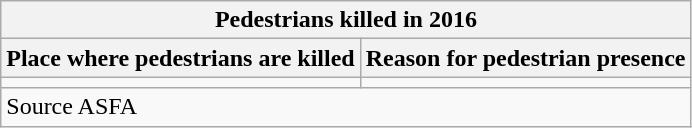<table class="wikitable">
<tr>
<th colspan = "5">Pedestrians killed in 2016</th>
</tr>
<tr>
<th>Place where pedestrians are killed</th>
<th>Reason for pedestrian presence</th>
</tr>
<tr>
<td></td>
<td></td>
</tr>
<tr>
<td colspan = "3">Source ASFA</td>
</tr>
</table>
